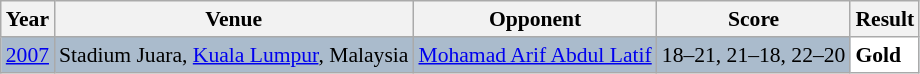<table class="sortable wikitable" style="font-size: 90%">
<tr>
<th>Year</th>
<th>Venue</th>
<th>Opponent</th>
<th>Score</th>
<th>Result</th>
</tr>
<tr style="background:#AABBCC">
<td align="center"><a href='#'>2007</a></td>
<td align="left">Stadium Juara, <a href='#'>Kuala Lumpur</a>, Malaysia</td>
<td align="left"> <a href='#'>Mohamad Arif Abdul Latif</a></td>
<td align="left">18–21, 21–18, 22–20</td>
<td style="text-align:left; background:white"> <strong>Gold</strong></td>
</tr>
</table>
